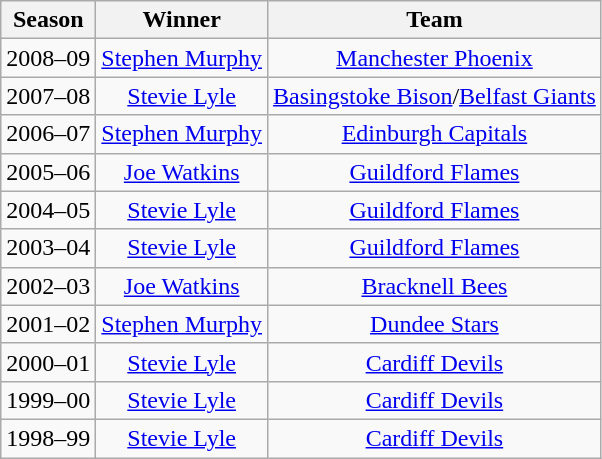<table class="wikitable" style="text-align: center">
<tr>
<th>Season</th>
<th>Winner</th>
<th>Team</th>
</tr>
<tr>
<td>2008–09</td>
<td><a href='#'>Stephen Murphy</a></td>
<td><a href='#'>Manchester Phoenix</a></td>
</tr>
<tr>
<td>2007–08</td>
<td><a href='#'>Stevie Lyle</a></td>
<td><a href='#'>Basingstoke Bison</a>/<a href='#'>Belfast Giants</a></td>
</tr>
<tr>
<td>2006–07</td>
<td><a href='#'>Stephen Murphy</a></td>
<td><a href='#'>Edinburgh Capitals</a></td>
</tr>
<tr>
<td>2005–06</td>
<td><a href='#'>Joe Watkins</a></td>
<td><a href='#'>Guildford Flames</a></td>
</tr>
<tr>
<td>2004–05</td>
<td><a href='#'>Stevie Lyle</a></td>
<td><a href='#'>Guildford Flames</a></td>
</tr>
<tr>
<td>2003–04</td>
<td><a href='#'>Stevie Lyle</a></td>
<td><a href='#'>Guildford Flames</a></td>
</tr>
<tr>
<td>2002–03</td>
<td><a href='#'>Joe Watkins</a></td>
<td><a href='#'>Bracknell Bees</a></td>
</tr>
<tr>
<td>2001–02</td>
<td><a href='#'>Stephen Murphy</a></td>
<td><a href='#'>Dundee Stars</a></td>
</tr>
<tr>
<td>2000–01</td>
<td><a href='#'>Stevie Lyle</a></td>
<td><a href='#'>Cardiff Devils</a></td>
</tr>
<tr>
<td>1999–00</td>
<td><a href='#'>Stevie Lyle</a></td>
<td><a href='#'>Cardiff Devils</a></td>
</tr>
<tr>
<td>1998–99</td>
<td><a href='#'>Stevie Lyle</a></td>
<td><a href='#'>Cardiff Devils</a></td>
</tr>
</table>
